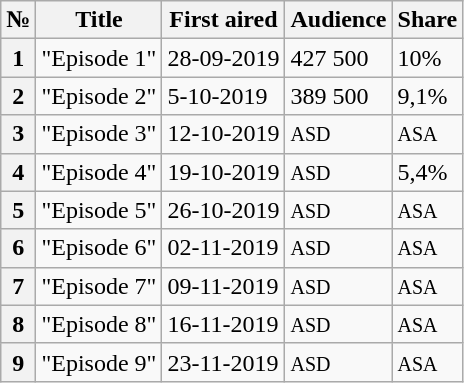<table class="wikitable">
<tr>
<th><abbr>№</abbr></th>
<th>Title</th>
<th>First aired</th>
<th>Audience</th>
<th>Share</th>
</tr>
<tr>
<th>1</th>
<td>"Episode 1"</td>
<td>28-09-2019</td>
<td>427 500</td>
<td>10%</td>
</tr>
<tr>
<th>2</th>
<td>"Episode 2"</td>
<td>5-10-2019</td>
<td>389 500</td>
<td>9,1%</td>
</tr>
<tr>
<th>3</th>
<td>"Episode 3"</td>
<td>12-10-2019</td>
<td><small>ASD</small></td>
<td><small>ASA</small></td>
</tr>
<tr>
<th>4</th>
<td>"Episode 4"</td>
<td>19-10-2019</td>
<td><small>ASD</small></td>
<td>5,4%</td>
</tr>
<tr>
<th>5</th>
<td>"Episode 5"</td>
<td>26-10-2019</td>
<td><small>ASD</small></td>
<td><small>ASA</small></td>
</tr>
<tr>
<th>6</th>
<td>"Episode 6"</td>
<td>02-11-2019</td>
<td><small>ASD</small></td>
<td><small>ASA</small></td>
</tr>
<tr>
<th>7</th>
<td>"Episode 7"</td>
<td>09-11-2019</td>
<td><small>ASD</small></td>
<td><small>ASA</small></td>
</tr>
<tr>
<th>8</th>
<td>"Episode 8"</td>
<td>16-11-2019</td>
<td><small>ASD</small></td>
<td><small>ASA</small></td>
</tr>
<tr>
<th>9</th>
<td>"Episode 9"</td>
<td>23-11-2019</td>
<td><small>ASD</small></td>
<td><small>ASA</small></td>
</tr>
</table>
